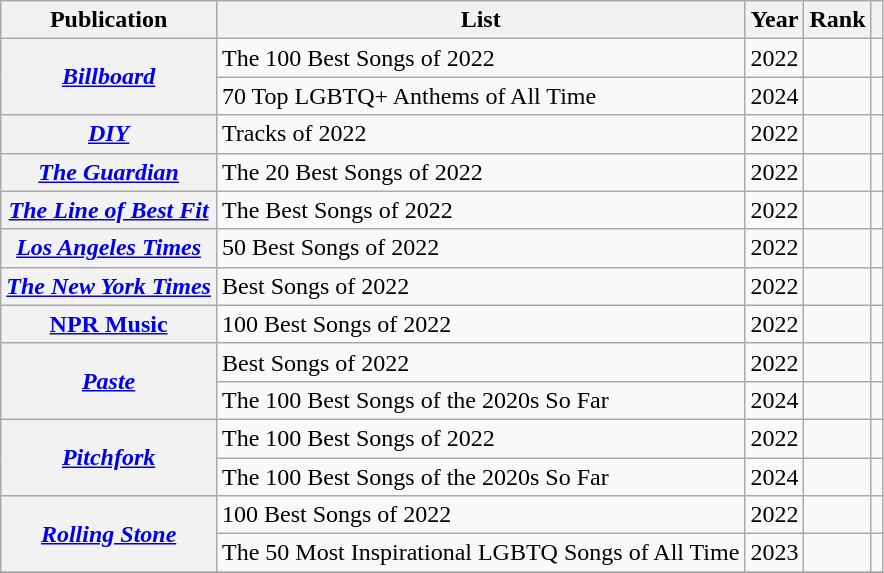<table class="wikitable plainrowheaders sortable" style="margin-right: 0;">
<tr>
<th scope="col">Publication</th>
<th scope="col">List</th>
<th scope="col">Year</th>
<th scope="col">Rank</th>
<th scope="col" class="unsortable"></th>
</tr>
<tr>
<th rowspan="2" scope="row"><em><a href='#'>Billboard</a></em></th>
<td>The 100 Best Songs of 2022</td>
<td>2022</td>
<td></td>
<td></td>
</tr>
<tr>
<td>70 Top LGBTQ+ Anthems of All Time</td>
<td>2024</td>
<td></td>
<td></td>
</tr>
<tr>
<th rowspan="1" scope="row"><em><a href='#'>DIY</a></em></th>
<td>Tracks of 2022</td>
<td>2022</td>
<td></td>
<td></td>
</tr>
<tr>
<th scope="row"><em><a href='#'>The Guardian</a></em></th>
<td>The 20 Best Songs of 2022</td>
<td>2022</td>
<td></td>
<td></td>
</tr>
<tr>
<th scope="row"><em><a href='#'>The Line of Best Fit</a></em></th>
<td>The Best Songs of 2022</td>
<td>2022</td>
<td></td>
<td></td>
</tr>
<tr>
<th scope="row"><em><a href='#'>Los Angeles Times</a></em></th>
<td>50 Best Songs of 2022</td>
<td>2022</td>
<td></td>
<td></td>
</tr>
<tr>
<th scope="row"><em><a href='#'>The New York Times</a></em></th>
<td>Best Songs of 2022</td>
<td>2022</td>
<td></td>
<td></td>
</tr>
<tr>
<th scope="row"><a href='#'>NPR Music</a></th>
<td>100 Best Songs of 2022</td>
<td>2022</td>
<td></td>
<td></td>
</tr>
<tr>
<th rowspan="2" scope="row"><em><a href='#'>Paste</a></em></th>
<td>Best Songs of 2022</td>
<td>2022</td>
<td></td>
<td></td>
</tr>
<tr>
<td>The 100 Best Songs of the 2020s So Far</td>
<td>2024</td>
<td></td>
<td></td>
</tr>
<tr>
<th rowspan="2" scope="row"><em><a href='#'>Pitchfork</a></em></th>
<td>The 100 Best Songs of 2022</td>
<td>2022</td>
<td></td>
<td></td>
</tr>
<tr>
<td>The 100 Best Songs of the 2020s So Far</td>
<td>2024</td>
<td></td>
<td></td>
</tr>
<tr>
<th rowspan="2" scope="row"><em><a href='#'>Rolling Stone</a></em></th>
<td>100 Best Songs of 2022</td>
<td>2022</td>
<td></td>
<td></td>
</tr>
<tr>
<td>The 50 Most Inspirational LGBTQ Songs of All Time</td>
<td>2023</td>
<td></td>
<td></td>
</tr>
<tr>
</tr>
</table>
